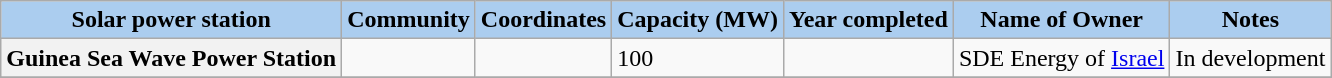<table class="wikitable sortable">
<tr>
<th style="background-color:#ABCDEF;">Solar power station</th>
<th style="background-color:#ABCDEF;">Community</th>
<th style="background-color:#ABCDEF;">Coordinates</th>
<th style="background-color:#ABCDEF;">Capacity (MW)</th>
<th style="background-color:#ABCDEF;">Year completed</th>
<th style="background-color:#ABCDEF;">Name of Owner</th>
<th style="background-color:#ABCDEF;">Notes</th>
</tr>
<tr>
<th>Guinea Sea Wave Power Station</th>
<td></td>
<td></td>
<td>100</td>
<td></td>
<td>SDE Energy of <a href='#'>Israel</a></td>
<td>In development</td>
</tr>
<tr>
</tr>
</table>
